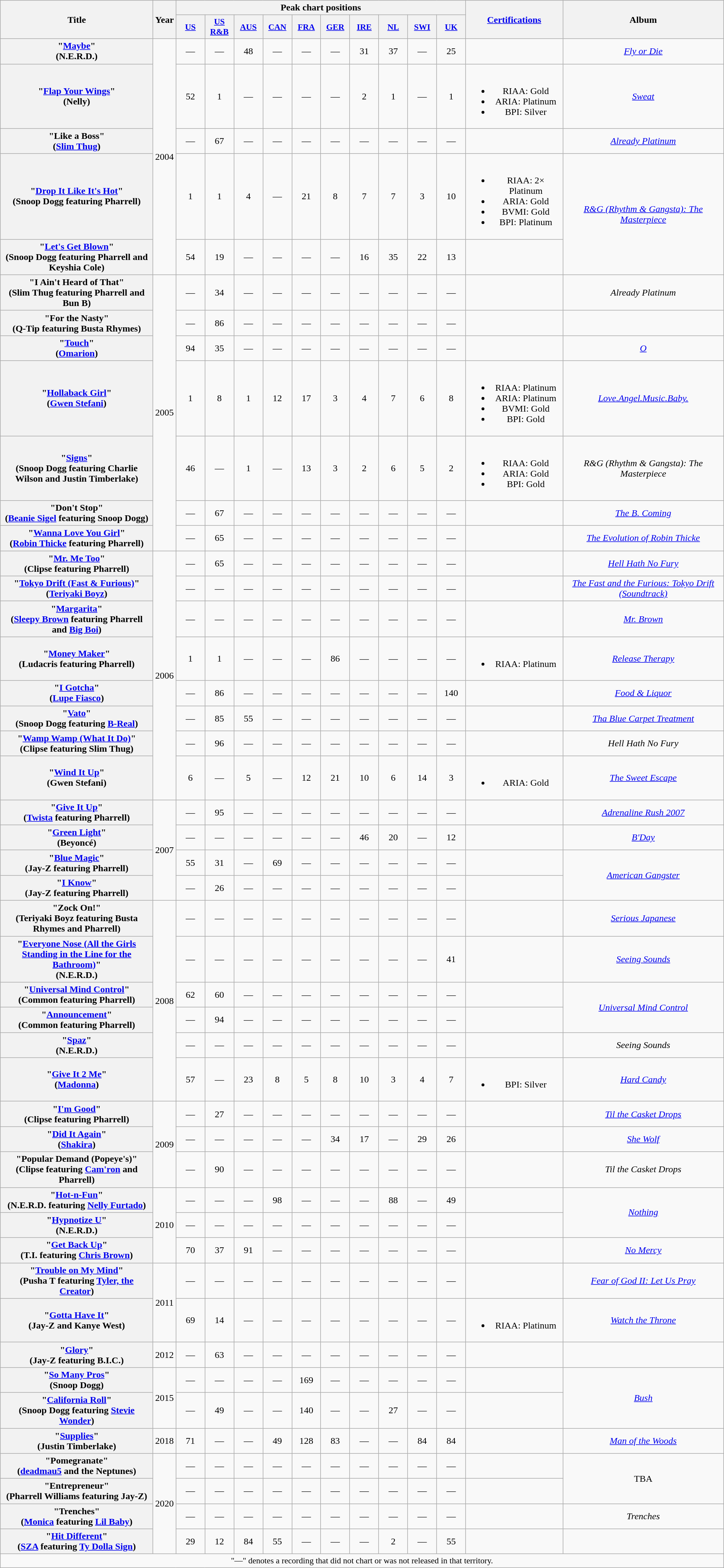<table class="wikitable plainrowheaders" style="text-align:center;" border="1">
<tr>
<th scope="col" rowspan="2" style="width:16em;">Title</th>
<th scope="col" rowspan="2">Year</th>
<th scope="col" colspan="10">Peak chart positions</th>
<th scope="col" rowspan="2" style="width:10em;"><a href='#'>Certifications</a></th>
<th scope="col" rowspan="2">Album</th>
</tr>
<tr>
<th scope="col" style="width:3em;font-size:90%;"><a href='#'>US</a></th>
<th scope="col" style="width:3em;font-size:90%;"><a href='#'>US R&B</a></th>
<th scope="col" style="width:3em;font-size:90%;"><a href='#'>AUS</a></th>
<th scope="col" style="width:3em;font-size:90%;"><a href='#'>CAN</a></th>
<th scope="col" style="width:3em;font-size:90%;"><a href='#'>FRA</a></th>
<th scope="col" style="width:3em;font-size:90%;"><a href='#'>GER</a></th>
<th scope="col" style="width:3em;font-size:90%;"><a href='#'>IRE</a></th>
<th scope="col" style="width:3em;font-size:90%;"><a href='#'>NL</a></th>
<th scope="col" style="width:3em;font-size:90%;"><a href='#'>SWI</a></th>
<th scope="col" style="width:3em;font-size:90%;"><a href='#'>UK</a></th>
</tr>
<tr>
<th scope="row">"<a href='#'>Maybe</a>"<br><span>(N.E.R.D.)</span></th>
<td rowspan="5">2004</td>
<td>—</td>
<td>—</td>
<td>48</td>
<td>—</td>
<td>—</td>
<td>—</td>
<td>31</td>
<td>37</td>
<td>—</td>
<td>25</td>
<td></td>
<td><em><a href='#'>Fly or Die</a></em></td>
</tr>
<tr>
<th scope="row">"<a href='#'>Flap Your Wings</a>"<br><span>(Nelly)</span></th>
<td>52</td>
<td>1</td>
<td>—</td>
<td>—</td>
<td>—</td>
<td>—</td>
<td>2</td>
<td>1</td>
<td>—</td>
<td>1</td>
<td><br><ul><li>RIAA: Gold</li><li>ARIA: Platinum</li><li>BPI: Silver</li></ul></td>
<td><em><a href='#'>Sweat</a></em></td>
</tr>
<tr>
<th scope="row">"Like a Boss"<br><span>(<a href='#'>Slim Thug</a>)</span></th>
<td>—</td>
<td>67</td>
<td>—</td>
<td>—</td>
<td>—</td>
<td>—</td>
<td>—</td>
<td>—</td>
<td>—</td>
<td>—</td>
<td></td>
<td><em><a href='#'>Already Platinum</a></em></td>
</tr>
<tr>
<th scope="row">"<a href='#'>Drop It Like It's Hot</a>"<br><span>(Snoop Dogg featuring Pharrell)</span></th>
<td>1</td>
<td>1</td>
<td>4</td>
<td>—</td>
<td>21</td>
<td>8</td>
<td>7</td>
<td>7</td>
<td>3</td>
<td>10</td>
<td><br><ul><li>RIAA: 2× Platinum</li><li>ARIA: Gold</li><li>BVMI: Gold</li><li>BPI: Platinum</li></ul></td>
<td rowspan="2"><em><a href='#'>R&G (Rhythm & Gangsta): The Masterpiece</a></em></td>
</tr>
<tr>
<th scope="row">"<a href='#'>Let's Get Blown</a>"<br><span>(Snoop Dogg featuring Pharrell and Keyshia Cole)</span></th>
<td>54</td>
<td>19</td>
<td>—</td>
<td>—</td>
<td>—</td>
<td>—</td>
<td>16</td>
<td>35</td>
<td>22</td>
<td>13</td>
<td></td>
</tr>
<tr>
<th scope="row">"I Ain't Heard of That"<br><span>(Slim Thug featuring Pharrell and Bun B)</span></th>
<td rowspan="7">2005</td>
<td>—</td>
<td>34</td>
<td>—</td>
<td>—</td>
<td>—</td>
<td>—</td>
<td>—</td>
<td>—</td>
<td>—</td>
<td>—</td>
<td></td>
<td><em>Already Platinum</em></td>
</tr>
<tr>
<th scope="row">"For the Nasty"<br><span>(Q-Tip featuring Busta Rhymes)</span></th>
<td>—</td>
<td>86</td>
<td>—</td>
<td>—</td>
<td>—</td>
<td>—</td>
<td>—</td>
<td>—</td>
<td>—</td>
<td>—</td>
<td></td>
<td></td>
</tr>
<tr>
<th scope="row">"<a href='#'>Touch</a>"<br><span>(<a href='#'>Omarion</a>)</span></th>
<td>94</td>
<td>35</td>
<td>—</td>
<td>—</td>
<td>—</td>
<td>—</td>
<td>—</td>
<td>—</td>
<td>—</td>
<td>—</td>
<td></td>
<td><em><a href='#'>O</a></em></td>
</tr>
<tr>
<th scope="row">"<a href='#'>Hollaback Girl</a>"<br><span>(<a href='#'>Gwen Stefani</a>)</span></th>
<td>1</td>
<td>8</td>
<td>1</td>
<td>12</td>
<td>17</td>
<td>3</td>
<td>4</td>
<td>7</td>
<td>6</td>
<td>8</td>
<td><br><ul><li>RIAA: Platinum</li><li>ARIA: Platinum</li><li>BVMI: Gold</li><li>BPI: Gold</li></ul></td>
<td><em><a href='#'>Love.Angel.Music.Baby.</a></em></td>
</tr>
<tr>
<th scope="row">"<a href='#'>Signs</a>"<br><span>(Snoop Dogg featuring Charlie Wilson and Justin Timberlake)</span></th>
<td>46</td>
<td>—</td>
<td>1</td>
<td>—</td>
<td>13</td>
<td>3</td>
<td>2</td>
<td>6</td>
<td>5</td>
<td>2</td>
<td><br><ul><li>RIAA: Gold</li><li>ARIA: Gold</li><li>BPI: Gold</li></ul></td>
<td><em>R&G (Rhythm & Gangsta): The Masterpiece</em></td>
</tr>
<tr>
<th scope="row">"Don't Stop"<br><span>(<a href='#'>Beanie Sigel</a> featuring Snoop Dogg)</span></th>
<td>—</td>
<td>67</td>
<td>—</td>
<td>—</td>
<td>—</td>
<td>—</td>
<td>—</td>
<td>—</td>
<td>—</td>
<td>—</td>
<td></td>
<td><em><a href='#'>The B. Coming</a></em></td>
</tr>
<tr>
<th scope="row">"<a href='#'>Wanna Love You Girl</a>"<br><span>(<a href='#'>Robin Thicke</a> featuring Pharrell)</span></th>
<td>—</td>
<td>65</td>
<td>—</td>
<td>—</td>
<td>—</td>
<td>—</td>
<td>—</td>
<td>—</td>
<td>—</td>
<td>—</td>
<td></td>
<td><em><a href='#'>The Evolution of Robin Thicke</a></em></td>
</tr>
<tr>
<th scope="row">"<a href='#'>Mr. Me Too</a>"<br><span>(Clipse featuring Pharrell)</span></th>
<td rowspan="8">2006</td>
<td>—</td>
<td>65</td>
<td>—</td>
<td>—</td>
<td>—</td>
<td>—</td>
<td>—</td>
<td>—</td>
<td>—</td>
<td>—</td>
<td></td>
<td><em><a href='#'>Hell Hath No Fury</a></em></td>
</tr>
<tr>
<th scope="row">"<a href='#'>Tokyo Drift (Fast & Furious)</a>"<br><span>(<a href='#'>Teriyaki Boyz</a>)</span></th>
<td>—</td>
<td>—</td>
<td>—</td>
<td>—</td>
<td>—</td>
<td>—</td>
<td>—</td>
<td>—</td>
<td>—</td>
<td>—</td>
<td></td>
<td><em><a href='#'>The Fast and the Furious: Tokyo Drift (Soundtrack)</a></em></td>
</tr>
<tr>
<th scope="row">"<a href='#'>Margarita</a>"<br><span>(<a href='#'>Sleepy Brown</a> featuring Pharrell and <a href='#'>Big Boi</a>)</span></th>
<td>—</td>
<td>—</td>
<td>—</td>
<td>—</td>
<td>—</td>
<td>—</td>
<td>—</td>
<td>—</td>
<td>—</td>
<td>—</td>
<td></td>
<td><em><a href='#'>Mr. Brown</a></em></td>
</tr>
<tr>
<th scope="row">"<a href='#'>Money Maker</a>"<br><span>(Ludacris featuring Pharrell)</span></th>
<td>1</td>
<td>1</td>
<td>—</td>
<td>—</td>
<td>—</td>
<td>86</td>
<td>—</td>
<td>—</td>
<td>—</td>
<td>—</td>
<td><br><ul><li>RIAA: Platinum</li></ul></td>
<td><em><a href='#'>Release Therapy</a></em></td>
</tr>
<tr>
<th scope="row">"<a href='#'>I Gotcha</a>"<br><span>(<a href='#'>Lupe Fiasco</a>)</span></th>
<td>—</td>
<td>86</td>
<td>—</td>
<td>—</td>
<td>—</td>
<td>—</td>
<td>—</td>
<td>—</td>
<td>—</td>
<td>140</td>
<td></td>
<td><em><a href='#'>Food & Liquor</a></em></td>
</tr>
<tr>
<th scope="row">"<a href='#'>Vato</a>"<br><span>(Snoop Dogg featuring <a href='#'>B-Real</a>)</span></th>
<td>—</td>
<td>85</td>
<td>55</td>
<td>—</td>
<td>—</td>
<td>—</td>
<td>—</td>
<td>—</td>
<td>—</td>
<td>—</td>
<td></td>
<td><em><a href='#'>Tha Blue Carpet Treatment</a></em></td>
</tr>
<tr>
<th scope="row">"<a href='#'>Wamp Wamp (What It Do)</a>"<br><span>(Clipse featuring Slim Thug)</span></th>
<td>—</td>
<td>96</td>
<td>—</td>
<td>—</td>
<td>—</td>
<td>—</td>
<td>—</td>
<td>—</td>
<td>—</td>
<td>—</td>
<td></td>
<td><em>Hell Hath No Fury</em></td>
</tr>
<tr>
<th scope="row">"<a href='#'>Wind It Up</a>"<br><span>(Gwen Stefani)</span></th>
<td>6</td>
<td>—</td>
<td>5</td>
<td>—</td>
<td>12</td>
<td>21</td>
<td>10</td>
<td>6</td>
<td>14</td>
<td>3</td>
<td><br><ul><li>ARIA: Gold</li></ul></td>
<td><em><a href='#'>The Sweet Escape</a></em></td>
</tr>
<tr>
<th scope="row">"<a href='#'>Give It Up</a>"<br><span>(<a href='#'>Twista</a> featuring Pharrell)</span></th>
<td rowspan="4">2007</td>
<td>—</td>
<td>95</td>
<td>—</td>
<td>—</td>
<td>—</td>
<td>—</td>
<td>—</td>
<td>—</td>
<td>—</td>
<td>—</td>
<td></td>
<td><em><a href='#'>Adrenaline Rush 2007</a></em></td>
</tr>
<tr>
<th scope="row">"<a href='#'>Green Light</a>"<br><span>(Beyoncé)</span></th>
<td>—</td>
<td>—</td>
<td>—</td>
<td>—</td>
<td>—</td>
<td>—</td>
<td>46</td>
<td>20</td>
<td>—</td>
<td>12</td>
<td></td>
<td><em><a href='#'>B'Day</a></em></td>
</tr>
<tr>
<th scope="row">"<a href='#'>Blue Magic</a>"<br><span>(Jay-Z featuring Pharrell)</span></th>
<td>55</td>
<td>31</td>
<td>—</td>
<td>69</td>
<td>—</td>
<td>—</td>
<td>—</td>
<td>—</td>
<td>—</td>
<td>—</td>
<td></td>
<td rowspan="2"><em><a href='#'>American Gangster</a></em></td>
</tr>
<tr>
<th scope="row">"<a href='#'>I Know</a>"<br><span>(Jay-Z featuring Pharrell)</span></th>
<td>—</td>
<td>26</td>
<td>—</td>
<td>—</td>
<td>—</td>
<td>—</td>
<td>—</td>
<td>—</td>
<td>—</td>
<td>—</td>
<td></td>
</tr>
<tr>
<th scope="row">"Zock On!"<br><span>(Teriyaki Boyz featuring Busta Rhymes and Pharrell)</span></th>
<td rowspan="6">2008</td>
<td>—</td>
<td>—</td>
<td>—</td>
<td>—</td>
<td>—</td>
<td>—</td>
<td>—</td>
<td>—</td>
<td>—</td>
<td>—</td>
<td></td>
<td><em><a href='#'>Serious Japanese</a></em></td>
</tr>
<tr>
<th scope="row">"<a href='#'>Everyone Nose (All the Girls Standing in the Line for the Bathroom)</a>"<br><span>(N.E.R.D.)</span></th>
<td>—</td>
<td>—</td>
<td>—</td>
<td>—</td>
<td>—</td>
<td>—</td>
<td>—</td>
<td>—</td>
<td>—</td>
<td>41</td>
<td></td>
<td><em><a href='#'>Seeing Sounds</a></em></td>
</tr>
<tr>
<th scope="row">"<a href='#'>Universal Mind Control</a>"<br><span>(Common featuring Pharrell)</span></th>
<td>62</td>
<td>60</td>
<td>—</td>
<td>—</td>
<td>—</td>
<td>—</td>
<td>—</td>
<td>—</td>
<td>—</td>
<td>—</td>
<td></td>
<td rowspan="2"><em><a href='#'>Universal Mind Control</a></em></td>
</tr>
<tr>
<th scope="row">"<a href='#'>Announcement</a>"<br><span>(Common featuring Pharrell)</span></th>
<td>—</td>
<td>94</td>
<td>—</td>
<td>—</td>
<td>—</td>
<td>—</td>
<td>—</td>
<td>—</td>
<td>—</td>
<td>—</td>
<td></td>
</tr>
<tr>
<th scope="row">"<a href='#'>Spaz</a>"<br><span>(N.E.R.D.)</span></th>
<td>—</td>
<td>—</td>
<td>—</td>
<td>—</td>
<td>—</td>
<td>—</td>
<td>—</td>
<td>—</td>
<td>—</td>
<td>—</td>
<td></td>
<td><em>Seeing Sounds</em></td>
</tr>
<tr>
<th scope="row">"<a href='#'>Give It 2 Me</a>"<br><span>(<a href='#'>Madonna</a>)</span></th>
<td>57</td>
<td>—</td>
<td>23</td>
<td>8</td>
<td>5</td>
<td>8</td>
<td>10</td>
<td>3</td>
<td>4</td>
<td>7</td>
<td><br><ul><li>BPI: Silver</li></ul></td>
<td><em><a href='#'>Hard Candy</a></em></td>
</tr>
<tr>
<th scope="row">"<a href='#'>I'm Good</a>"<br><span>(Clipse featuring Pharrell)</span></th>
<td rowspan="3">2009</td>
<td>—</td>
<td>27</td>
<td>—</td>
<td>—</td>
<td>—</td>
<td>—</td>
<td>—</td>
<td>—</td>
<td>—</td>
<td>—</td>
<td></td>
<td><em><a href='#'>Til the Casket Drops</a></em></td>
</tr>
<tr>
<th scope="row">"<a href='#'>Did It Again</a>"<br><span>(<a href='#'>Shakira</a>)</span></th>
<td>—</td>
<td>—</td>
<td>—</td>
<td>—</td>
<td>—</td>
<td>34</td>
<td>17</td>
<td>—</td>
<td>29</td>
<td>26</td>
<td></td>
<td><em><a href='#'>She Wolf</a></em></td>
</tr>
<tr>
<th scope="row">"Popular Demand (Popeye's)"<br><span>(Clipse featuring <a href='#'>Cam'ron</a> and Pharrell)</span></th>
<td>—</td>
<td>90</td>
<td>—</td>
<td>—</td>
<td>—</td>
<td>—</td>
<td>—</td>
<td>—</td>
<td>—</td>
<td>—</td>
<td></td>
<td><em>Til the Casket Drops</em></td>
</tr>
<tr>
<th scope="row">"<a href='#'>Hot-n-Fun</a>"<br><span>(N.E.R.D. featuring <a href='#'>Nelly Furtado</a>)</span></th>
<td rowspan="3">2010</td>
<td>—</td>
<td>—</td>
<td>—</td>
<td>98</td>
<td>—</td>
<td>—</td>
<td>—</td>
<td>88</td>
<td>—</td>
<td>49</td>
<td></td>
<td rowspan="2"><em><a href='#'>Nothing</a></em></td>
</tr>
<tr>
<th scope="row">"<a href='#'>Hypnotize U</a>"<br><span>(N.E.R.D.)</span></th>
<td>—</td>
<td>—</td>
<td>—</td>
<td>—</td>
<td>—</td>
<td>—</td>
<td>—</td>
<td>—</td>
<td>—</td>
<td>—</td>
<td></td>
</tr>
<tr>
<th scope="row">"<a href='#'>Get Back Up</a>"<br><span>(T.I. featuring <a href='#'>Chris Brown</a>)</span></th>
<td>70</td>
<td>37</td>
<td>91</td>
<td>—</td>
<td>—</td>
<td>—</td>
<td>—</td>
<td>—</td>
<td>—</td>
<td>—</td>
<td></td>
<td><em><a href='#'>No Mercy</a></em></td>
</tr>
<tr>
<th scope="row">"<a href='#'>Trouble on My Mind</a>"<br><span>(Pusha T featuring <a href='#'>Tyler, the Creator</a>)</span></th>
<td rowspan="2">2011</td>
<td>—</td>
<td>—</td>
<td>—</td>
<td>—</td>
<td>—</td>
<td>—</td>
<td>—</td>
<td>—</td>
<td>—</td>
<td>—</td>
<td></td>
<td><em><a href='#'>Fear of God II: Let Us Pray</a></em></td>
</tr>
<tr>
<th scope="row">"<a href='#'>Gotta Have It</a>"<br><span>(Jay-Z and Kanye West)</span></th>
<td>69</td>
<td>14</td>
<td>—</td>
<td>—</td>
<td>—</td>
<td>—</td>
<td>—</td>
<td>—</td>
<td>—</td>
<td>—</td>
<td><br><ul><li>RIAA: Platinum</li></ul></td>
<td><em><a href='#'>Watch the Throne</a></em></td>
</tr>
<tr>
<th scope="row">"<a href='#'>Glory</a>"<br><span>(Jay-Z featuring B.I.C.)</span></th>
<td>2012</td>
<td>—</td>
<td>63</td>
<td>—</td>
<td>—</td>
<td>—</td>
<td>—</td>
<td>—</td>
<td>—</td>
<td>—</td>
<td>—</td>
<td></td>
<td></td>
</tr>
<tr>
<th scope="row">"<a href='#'>So Many Pros</a>"<br><span>(Snoop Dogg)</span></th>
<td rowspan="2">2015</td>
<td>—</td>
<td>—</td>
<td>—</td>
<td>—</td>
<td>169</td>
<td>—</td>
<td>—</td>
<td>—</td>
<td>—</td>
<td>—</td>
<td></td>
<td rowspan="2"><em><a href='#'>Bush</a></em></td>
</tr>
<tr>
<th scope="row">"<a href='#'>California Roll</a>"<br><span>(Snoop Dogg featuring <a href='#'>Stevie Wonder</a>)</span></th>
<td>—</td>
<td>49</td>
<td>—</td>
<td>—</td>
<td>140</td>
<td>—</td>
<td>—</td>
<td>27</td>
<td>—</td>
<td>—</td>
<td></td>
</tr>
<tr>
<th scope="row">"<a href='#'>Supplies</a>"<br><span>(Justin Timberlake)</span></th>
<td>2018</td>
<td>71</td>
<td>—</td>
<td>—</td>
<td>49</td>
<td>128</td>
<td>83</td>
<td>—</td>
<td>—</td>
<td>84</td>
<td>84</td>
<td></td>
<td><em><a href='#'>Man of the Woods</a></em></td>
</tr>
<tr>
<th scope="row">"Pomegranate"<br><span>(<a href='#'>deadmau5</a> and the Neptunes)</span></th>
<td rowspan="4">2020</td>
<td>—</td>
<td>—</td>
<td>—</td>
<td>—</td>
<td>—</td>
<td>—</td>
<td>—</td>
<td>—</td>
<td>—</td>
<td>—</td>
<td></td>
<td rowspan="2">TBA</td>
</tr>
<tr>
<th scope="row">"Entrepreneur"<br><span>(Pharrell Williams featuring Jay-Z)</span></th>
<td>—</td>
<td>—</td>
<td>—</td>
<td>—</td>
<td>—</td>
<td>—</td>
<td>—</td>
<td>—</td>
<td>—</td>
<td>—</td>
<td></td>
</tr>
<tr>
<th scope="row">"Trenches"<br><span>(<a href='#'>Monica</a> featuring <a href='#'>Lil Baby</a>)</span></th>
<td>—</td>
<td>—</td>
<td>—</td>
<td>—</td>
<td>—</td>
<td>—</td>
<td>—</td>
<td>—</td>
<td>—</td>
<td>—</td>
<td></td>
<td><em>Trenches</em></td>
</tr>
<tr>
<th scope="row">"<a href='#'>Hit Different</a>"<br><span>(<a href='#'>SZA</a> featuring <a href='#'>Ty Dolla Sign</a>)</span></th>
<td>29</td>
<td>12</td>
<td>84</td>
<td>55</td>
<td>—</td>
<td>—</td>
<td>—</td>
<td>2</td>
<td>—</td>
<td>55</td>
<td></td>
<td></td>
</tr>
<tr>
<td colspan="14" style="font-size:90%">"—" denotes a recording that did not chart or was not released in that territory.</td>
</tr>
</table>
